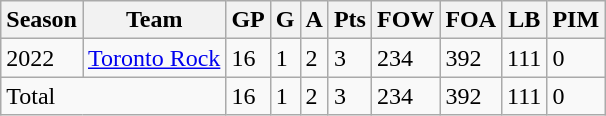<table class="wikitable">
<tr>
<th>Season</th>
<th>Team</th>
<th>GP</th>
<th>G</th>
<th>A</th>
<th>Pts</th>
<th>FOW</th>
<th>FOA</th>
<th>LB</th>
<th>PIM</th>
</tr>
<tr>
<td>2022</td>
<td><a href='#'>Toronto Rock</a></td>
<td>16</td>
<td>1</td>
<td>2</td>
<td>3</td>
<td>234</td>
<td>392</td>
<td>111</td>
<td>0</td>
</tr>
<tr>
<td colspan="2">Total</td>
<td>16</td>
<td>1</td>
<td>2</td>
<td>3</td>
<td>234</td>
<td>392</td>
<td>111</td>
<td>0</td>
</tr>
</table>
